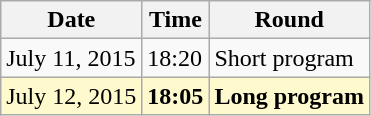<table class="wikitable">
<tr>
<th>Date</th>
<th>Time</th>
<th>Round</th>
</tr>
<tr>
<td>July 11, 2015</td>
<td>18:20</td>
<td>Short program</td>
</tr>
<tr style=background:lemonchiffon>
<td>July 12, 2015</td>
<td><strong>18:05</strong></td>
<td><strong>Long program</strong></td>
</tr>
</table>
